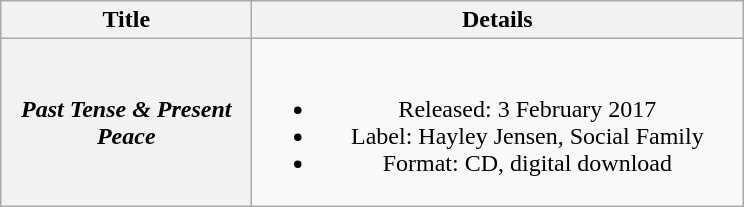<table class="wikitable plainrowheaders" style="text-align:center;" border="1">
<tr>
<th scope="col" style="width:10em;">Title</th>
<th scope="col" style="width:20em;">Details</th>
</tr>
<tr>
<th scope="row"><em>Past Tense & Present Peace</em></th>
<td><br><ul><li>Released: 3 February 2017</li><li>Label: Hayley Jensen, Social Family</li><li>Format: CD, digital download</li></ul></td>
</tr>
</table>
